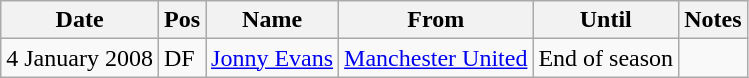<table class="wikitable">
<tr>
<th>Date</th>
<th>Pos</th>
<th>Name</th>
<th>From</th>
<th>Until</th>
<th>Notes</th>
</tr>
<tr>
<td>4 January 2008</td>
<td>DF</td>
<td><a href='#'>Jonny Evans</a></td>
<td><a href='#'>Manchester United</a></td>
<td>End of season</td>
<td></td>
</tr>
</table>
